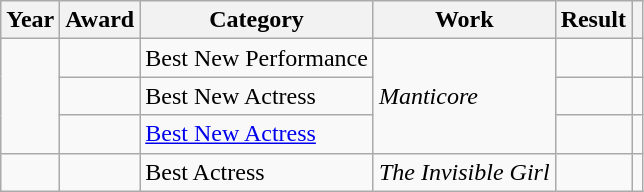<table class="wikitable sortable plainrowheaders">
<tr>
<th>Year</th>
<th>Award</th>
<th>Category</th>
<th>Work</th>
<th>Result</th>
<th scope="col" class="unsortable"></th>
</tr>
<tr>
<td rowspan = "3"></td>
<td></td>
<td>Best New Performance</td>
<td rowspan = "3"><em>Manticore</em></td>
<td></td>
<td></td>
</tr>
<tr>
<td></td>
<td>Best New Actress</td>
<td></td>
<td></td>
</tr>
<tr>
<td></td>
<td><a href='#'>Best New Actress</a></td>
<td></td>
<td></td>
</tr>
<tr>
<td></td>
<td></td>
<td>Best Actress</td>
<td><em>The Invisible Girl</em></td>
<td></td>
<td></td>
</tr>
</table>
